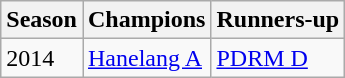<table class="wikitable">
<tr>
<th>Season</th>
<th>Champions</th>
<th>Runners-up</th>
</tr>
<tr>
<td>2014</td>
<td><a href='#'>Hanelang A</a></td>
<td><a href='#'>PDRM D</a></td>
</tr>
</table>
